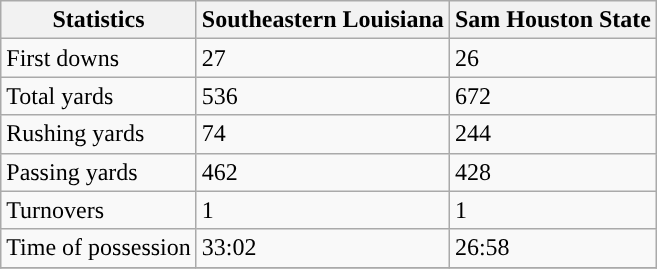<table class="wikitable">
<tr>
<th>Statistics</th>
<th>Southeastern Louisiana</th>
<th>Sam Houston State</th>
</tr>
<tr>
<td>First downs</td>
<td>27</td>
<td>26</td>
</tr>
<tr>
<td>Total yards</td>
<td>536</td>
<td>672</td>
</tr>
<tr>
<td>Rushing yards</td>
<td>74</td>
<td>244</td>
</tr>
<tr>
<td>Passing yards</td>
<td>462</td>
<td>428</td>
</tr>
<tr>
<td>Turnovers</td>
<td>1</td>
<td>1</td>
</tr>
<tr>
<td>Time of possession</td>
<td>33:02</td>
<td>26:58</td>
</tr>
<tr>
</tr>
</table>
